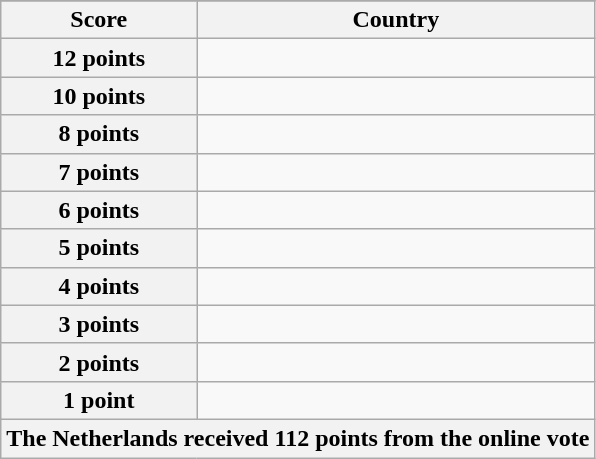<table class="wikitable">
<tr>
</tr>
<tr>
<th scope="col" width="33%">Score</th>
<th scope="col">Country</th>
</tr>
<tr>
<th scope="row">12 points</th>
<td></td>
</tr>
<tr>
<th scope="row">10 points</th>
<td></td>
</tr>
<tr>
<th scope="row">8 points</th>
<td></td>
</tr>
<tr>
<th scope="row">7 points</th>
<td></td>
</tr>
<tr>
<th scope="row">6 points</th>
<td></td>
</tr>
<tr>
<th scope="row">5 points</th>
<td></td>
</tr>
<tr>
<th scope="row">4 points</th>
<td></td>
</tr>
<tr>
<th scope="row">3 points</th>
<td></td>
</tr>
<tr>
<th scope="row">2 points</th>
<td></td>
</tr>
<tr>
<th scope="row">1 point</th>
<td></td>
</tr>
<tr>
<th colspan="2">The Netherlands received 112 points from the online vote</th>
</tr>
</table>
